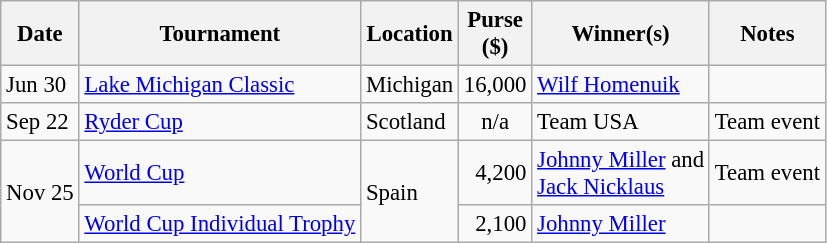<table class="wikitable" style="font-size:95%">
<tr>
<th>Date</th>
<th>Tournament</th>
<th>Location</th>
<th>Purse<br>($)</th>
<th>Winner(s)</th>
<th>Notes</th>
</tr>
<tr>
<td>Jun 30</td>
<td><a href='#'>Lake Michigan Classic</a></td>
<td>Michigan</td>
<td align=right>16,000</td>
<td> <a href='#'>Wilf Homenuik</a></td>
<td></td>
</tr>
<tr>
<td>Sep 22</td>
<td><a href='#'>Ryder Cup</a></td>
<td>Scotland</td>
<td align=center>n/a</td>
<td> Team USA</td>
<td>Team event</td>
</tr>
<tr>
<td rowspan=2>Nov 25</td>
<td><a href='#'>World Cup</a></td>
<td rowspan=2>Spain</td>
<td align=right>4,200</td>
<td> <a href='#'>Johnny Miller</a> and<br> <a href='#'>Jack Nicklaus</a></td>
<td>Team event</td>
</tr>
<tr>
<td><a href='#'>World Cup Individual Trophy</a></td>
<td align=right>2,100</td>
<td> <a href='#'>Johnny Miller</a></td>
<td></td>
</tr>
</table>
